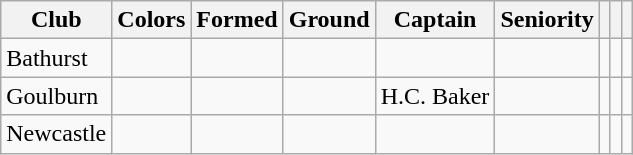<table class="wikitable">
<tr>
<th>Club</th>
<th>Colors</th>
<th>Formed</th>
<th>Ground</th>
<th>Captain</th>
<th>Seniority</th>
<th></th>
<th></th>
<th></th>
</tr>
<tr>
<td>Bathurst</td>
<td></td>
<td></td>
<td></td>
<td></td>
<td></td>
<td></td>
<td></td>
<td></td>
</tr>
<tr>
<td>Goulburn</td>
<td></td>
<td></td>
<td></td>
<td>H.C. Baker</td>
<td></td>
<td></td>
<td></td>
<td></td>
</tr>
<tr>
<td>Newcastle</td>
<td></td>
<td></td>
<td></td>
<td></td>
<td></td>
<td></td>
<td></td>
<td></td>
</tr>
</table>
